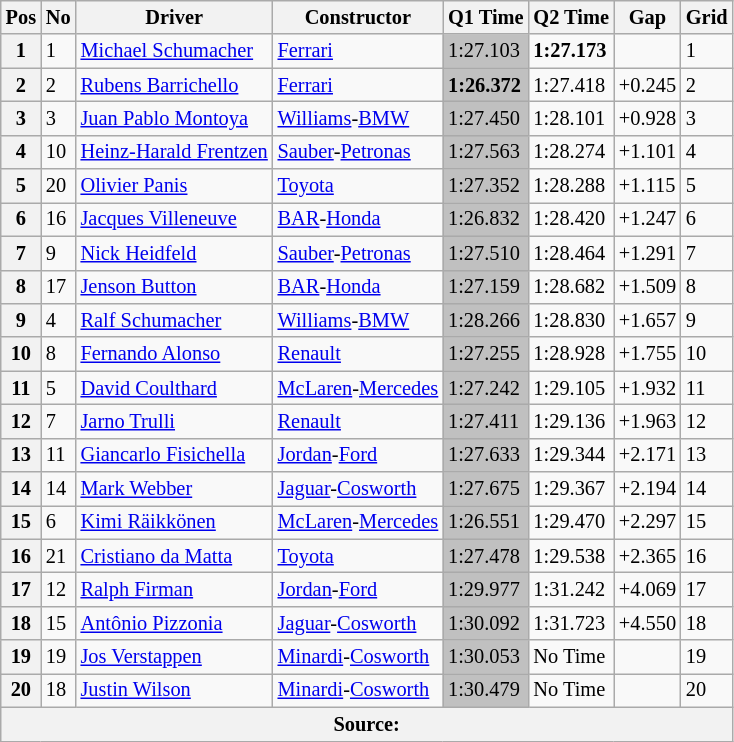<table class="wikitable sortable" style="font-size: 85%;">
<tr>
<th>Pos</th>
<th>No</th>
<th>Driver</th>
<th>Constructor</th>
<th>Q1 Time</th>
<th>Q2 Time</th>
<th>Gap</th>
<th>Grid</th>
</tr>
<tr>
<th>1</th>
<td>1</td>
<td data-sort-value="sch, m"> <a href='#'>Michael Schumacher</a></td>
<td><a href='#'>Ferrari</a></td>
<td style="background: silver">1:27.103</td>
<td data-sort-value="+0.100"><strong>1:27.173</strong></td>
<td></td>
<td>1</td>
</tr>
<tr>
<th>2</th>
<td>2</td>
<td data-sort-value="bar"> <a href='#'>Rubens Barrichello</a></td>
<td><a href='#'>Ferrari</a></td>
<td style="background: silver"><strong>1:26.372</strong></td>
<td>1:27.418</td>
<td>+0.245</td>
<td>2</td>
</tr>
<tr>
<th>3</th>
<td>3</td>
<td data-sort-value="mon"> <a href='#'>Juan Pablo Montoya</a></td>
<td><a href='#'>Williams</a>-<a href='#'>BMW</a></td>
<td style="background: silver">1:27.450</td>
<td>1:28.101</td>
<td>+0.928</td>
<td>3</td>
</tr>
<tr>
<th>4</th>
<td>10</td>
<td data-sort-value="fre"> <a href='#'>Heinz-Harald Frentzen</a></td>
<td><a href='#'>Sauber</a>-<a href='#'>Petronas</a></td>
<td style="background: silver">1:27.563</td>
<td>1:28.274</td>
<td>+1.101</td>
<td>4</td>
</tr>
<tr>
<th>5</th>
<td>20</td>
<td data-sort-value="pan"> <a href='#'>Olivier Panis</a></td>
<td><a href='#'>Toyota</a></td>
<td style="background: silver">1:27.352</td>
<td>1:28.288</td>
<td>+1.115</td>
<td>5</td>
</tr>
<tr>
<th>6</th>
<td>16</td>
<td data-sort-value="vil"> <a href='#'>Jacques Villeneuve</a></td>
<td><a href='#'>BAR</a>-<a href='#'>Honda</a></td>
<td style="background: silver">1:26.832</td>
<td>1:28.420</td>
<td>+1.247</td>
<td>6</td>
</tr>
<tr>
<th>7</th>
<td>9</td>
<td data-sort-value="hei"> <a href='#'>Nick Heidfeld</a></td>
<td><a href='#'>Sauber</a>-<a href='#'>Petronas</a></td>
<td style="background: silver">1:27.510</td>
<td>1:28.464</td>
<td>+1.291</td>
<td>7</td>
</tr>
<tr>
<th>8</th>
<td>17</td>
<td data-sort-value="but"> <a href='#'>Jenson Button</a></td>
<td><a href='#'>BAR</a>-<a href='#'>Honda</a></td>
<td style="background: silver">1:27.159</td>
<td>1:28.682</td>
<td>+1.509</td>
<td>8</td>
</tr>
<tr>
<th>9</th>
<td>4</td>
<td data-sort-value="sch, r"> <a href='#'>Ralf Schumacher</a></td>
<td><a href='#'>Williams</a>-<a href='#'>BMW</a></td>
<td style="background: silver">1:28.266</td>
<td>1:28.830</td>
<td>+1.657</td>
<td>9</td>
</tr>
<tr>
<th>10</th>
<td>8</td>
<td data-sort-value="alo"> <a href='#'>Fernando Alonso</a></td>
<td><a href='#'>Renault</a></td>
<td style="background: silver">1:27.255</td>
<td>1:28.928</td>
<td>+1.755</td>
<td>10</td>
</tr>
<tr>
<th>11</th>
<td>5</td>
<td data-sort-value="cou"> <a href='#'>David Coulthard</a></td>
<td><a href='#'>McLaren</a>-<a href='#'>Mercedes</a></td>
<td style="background: silver">1:27.242</td>
<td>1:29.105</td>
<td>+1.932</td>
<td>11</td>
</tr>
<tr>
<th>12</th>
<td>7</td>
<td data-sort-value="tru"> <a href='#'>Jarno Trulli</a></td>
<td><a href='#'>Renault</a></td>
<td style="background: silver">1:27.411</td>
<td>1:29.136</td>
<td>+1.963</td>
<td>12</td>
</tr>
<tr>
<th>13</th>
<td>11</td>
<td data-sort-value="fis"> <a href='#'>Giancarlo Fisichella</a></td>
<td><a href='#'>Jordan</a>-<a href='#'>Ford</a></td>
<td style="background: silver">1:27.633</td>
<td>1:29.344</td>
<td>+2.171</td>
<td>13</td>
</tr>
<tr>
<th>14</th>
<td>14</td>
<td data-sort-value="web"> <a href='#'>Mark Webber</a></td>
<td><a href='#'>Jaguar</a>-<a href='#'>Cosworth</a></td>
<td style="background: silver">1:27.675</td>
<td>1:29.367</td>
<td>+2.194</td>
<td>14</td>
</tr>
<tr>
<th>15</th>
<td>6</td>
<td data-sort-value="rai"> <a href='#'>Kimi Räikkönen</a></td>
<td><a href='#'>McLaren</a>-<a href='#'>Mercedes</a></td>
<td style="background: silver">1:26.551</td>
<td>1:29.470</td>
<td>+2.297</td>
<td>15</td>
</tr>
<tr>
<th>16</th>
<td>21</td>
<td data-sort-value="mat"> <a href='#'>Cristiano da Matta</a></td>
<td><a href='#'>Toyota</a></td>
<td style="background: silver">1:27.478</td>
<td>1:29.538</td>
<td>+2.365</td>
<td>16</td>
</tr>
<tr>
<th>17</th>
<td>12</td>
<td data-sort-value="fir"> <a href='#'>Ralph Firman</a></td>
<td><a href='#'>Jordan</a>-<a href='#'>Ford</a></td>
<td style="background: silver">1:29.977</td>
<td>1:31.242</td>
<td>+4.069</td>
<td>17</td>
</tr>
<tr>
<th>18</th>
<td>15</td>
<td data-sort-value="piz"> <a href='#'>Antônio Pizzonia</a></td>
<td><a href='#'>Jaguar</a>-<a href='#'>Cosworth</a></td>
<td style="background: silver">1:30.092</td>
<td>1:31.723</td>
<td>+4.550</td>
<td>18</td>
</tr>
<tr>
<th>19</th>
<td>19</td>
<td data-sort-value="ver"> <a href='#'>Jos Verstappen</a></td>
<td><a href='#'>Minardi</a>-<a href='#'>Cosworth</a></td>
<td style="background: silver">1:30.053</td>
<td data-sort-value="1:32.000">No Time</td>
<td data-sort-value="+5.100"></td>
<td>19</td>
</tr>
<tr>
<th>20</th>
<td>18</td>
<td data-sort-value="wil"> <a href='#'>Justin Wilson</a></td>
<td><a href='#'>Minardi</a>-<a href='#'>Cosworth</a></td>
<td style="background: silver">1:30.479</td>
<td data-sort-value="1:33.000">No Time</td>
<td data-sort-value="+6.100"></td>
<td>20</td>
</tr>
<tr>
<th colspan="8">Source:</th>
</tr>
</table>
